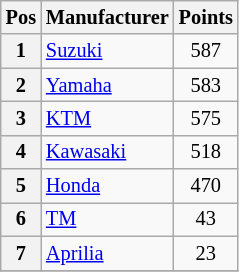<table class="wikitable" style="font-size: 85%; text-align: center;">
<tr valign="top">
<th valign="middle">Pos</th>
<th valign="middle">Manufacturer</th>
<th valign="middle">Points</th>
</tr>
<tr>
<th>1</th>
<td align=left> <a href='#'>Suzuki</a></td>
<td>587</td>
</tr>
<tr>
<th>2</th>
<td align=left> <a href='#'>Yamaha</a></td>
<td>583</td>
</tr>
<tr>
<th>3</th>
<td align=left> <a href='#'>KTM</a></td>
<td>575</td>
</tr>
<tr>
<th>4</th>
<td align=left> <a href='#'>Kawasaki</a></td>
<td>518</td>
</tr>
<tr>
<th>5</th>
<td align=left> <a href='#'>Honda</a></td>
<td>470</td>
</tr>
<tr>
<th>6</th>
<td align=left> <a href='#'>TM</a></td>
<td>43</td>
</tr>
<tr>
<th>7</th>
<td align=left> <a href='#'>Aprilia</a></td>
<td>23</td>
</tr>
<tr>
</tr>
</table>
